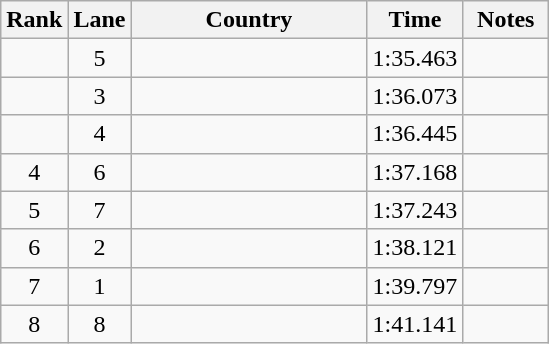<table class="wikitable" style="text-align:center;">
<tr>
<th width=30>Rank</th>
<th width=30>Lane</th>
<th width=150>Country</th>
<th width=30>Time</th>
<th width=50>Notes</th>
</tr>
<tr>
<td></td>
<td>5</td>
<td align=left></td>
<td>1:35.463</td>
<td></td>
</tr>
<tr>
<td></td>
<td>3</td>
<td align=left></td>
<td>1:36.073</td>
<td></td>
</tr>
<tr>
<td></td>
<td>4</td>
<td align=left></td>
<td>1:36.445</td>
<td></td>
</tr>
<tr>
<td>4</td>
<td>6</td>
<td align=left></td>
<td>1:37.168</td>
<td></td>
</tr>
<tr>
<td>5</td>
<td>7</td>
<td align=left></td>
<td>1:37.243</td>
<td></td>
</tr>
<tr>
<td>6</td>
<td>2</td>
<td align=left></td>
<td>1:38.121</td>
<td></td>
</tr>
<tr>
<td>7</td>
<td>1</td>
<td align=left></td>
<td>1:39.797</td>
<td></td>
</tr>
<tr>
<td>8</td>
<td>8</td>
<td align=left></td>
<td>1:41.141</td>
<td></td>
</tr>
</table>
